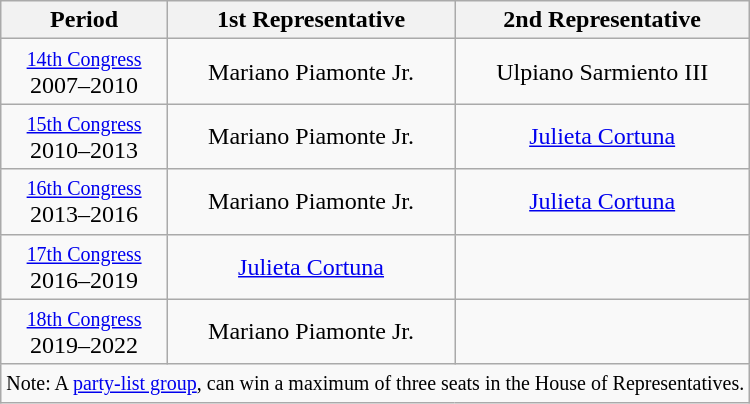<table class="wikitable"; style="text-align:center">
<tr>
<th>Period</th>
<th>1st Representative</th>
<th>2nd Representative</th>
</tr>
<tr>
<td><small><a href='#'>14th Congress</a></small><br>2007–2010</td>
<td>Mariano Piamonte Jr.</td>
<td>Ulpiano Sarmiento III</td>
</tr>
<tr>
<td><small><a href='#'>15th Congress</a></small><br>2010–2013</td>
<td>Mariano Piamonte Jr.</td>
<td><a href='#'>Julieta Cortuna</a></td>
</tr>
<tr>
<td><small><a href='#'>16th Congress</a></small><br>2013–2016</td>
<td>Mariano Piamonte Jr.</td>
<td><a href='#'>Julieta Cortuna</a></td>
</tr>
<tr>
<td><small><a href='#'>17th Congress</a></small><br>2016–2019</td>
<td><a href='#'>Julieta Cortuna</a></td>
<td></td>
</tr>
<tr>
<td><small><a href='#'>18th Congress</a></small><br>2019–2022</td>
<td>Mariano Piamonte Jr.</td>
<td></td>
</tr>
<tr>
<td colspan=3><small>Note: A <a href='#'>party-list group</a>, can win a maximum of three seats in the House of Representatives.</small></td>
</tr>
</table>
